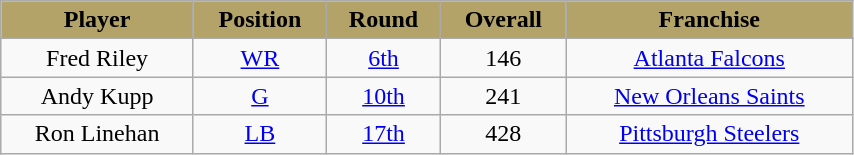<table class="wikitable" style="text-align:center" width="45%">
<tr align="center"  style="background:#B3A369;color:black;">
<td><strong>Player</strong></td>
<td><strong>Position</strong></td>
<td><strong>Round</strong></td>
<td><strong>Overall</strong></td>
<td><strong>Franchise</strong></td>
</tr>
<tr>
<td>Fred Riley</td>
<td><a href='#'>WR</a></td>
<td><a href='#'>6th</a></td>
<td>146</td>
<td><a href='#'>Atlanta Falcons</a></td>
</tr>
<tr>
<td>Andy Kupp</td>
<td><a href='#'>G</a></td>
<td><a href='#'>10th</a></td>
<td>241</td>
<td><a href='#'>New Orleans Saints</a></td>
</tr>
<tr>
<td>Ron Linehan</td>
<td><a href='#'>LB</a></td>
<td><a href='#'>17th</a></td>
<td>428</td>
<td><a href='#'>Pittsburgh Steelers</a></td>
</tr>
</table>
